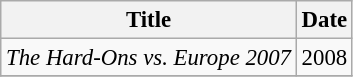<table class="wikitable" style="font-size: 95%;">
<tr>
<th>Title</th>
<th>Date</th>
</tr>
<tr>
<td><em>The Hard-Ons vs. Europe 2007</em></td>
<td>2008</td>
</tr>
<tr>
</tr>
</table>
